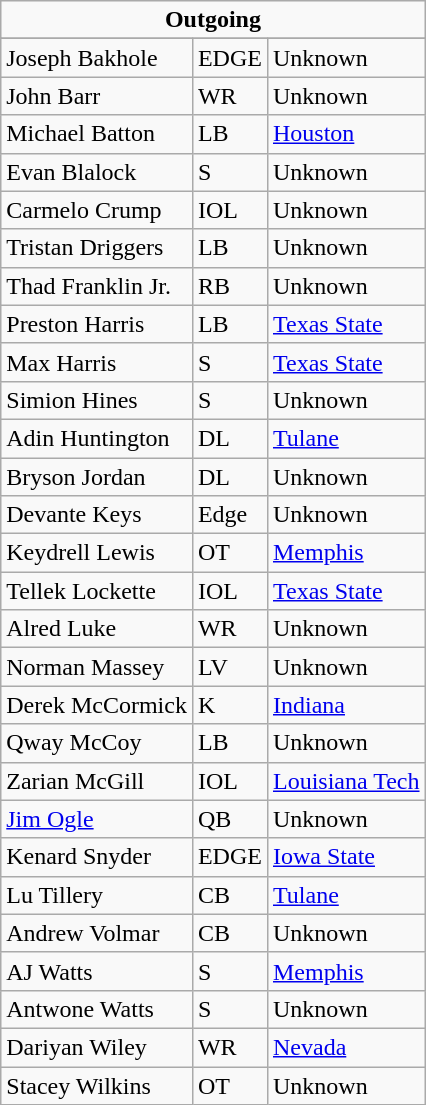<table class="wikitable">
<tr>
<td align="center" Colspan="3"><strong>Outgoing</strong><br></td>
</tr>
<tr>
</tr>
<tr>
<td>Joseph Bakhole</td>
<td>EDGE</td>
<td>Unknown</td>
</tr>
<tr>
<td>John Barr</td>
<td>WR</td>
<td>Unknown</td>
</tr>
<tr>
<td>Michael Batton</td>
<td>LB</td>
<td><a href='#'>Houston</a></td>
</tr>
<tr>
<td>Evan Blalock</td>
<td>S</td>
<td>Unknown</td>
</tr>
<tr>
<td>Carmelo Crump</td>
<td>IOL</td>
<td>Unknown</td>
</tr>
<tr>
<td>Tristan Driggers</td>
<td>LB</td>
<td>Unknown</td>
</tr>
<tr>
<td>Thad Franklin Jr.</td>
<td>RB</td>
<td>Unknown</td>
</tr>
<tr>
<td>Preston Harris</td>
<td>LB</td>
<td><a href='#'>Texas State</a></td>
</tr>
<tr>
<td>Max Harris</td>
<td>S</td>
<td><a href='#'>Texas State</a></td>
</tr>
<tr>
<td>Simion Hines</td>
<td>S</td>
<td>Unknown</td>
</tr>
<tr>
<td>Adin Huntington</td>
<td>DL</td>
<td><a href='#'>Tulane</a></td>
</tr>
<tr>
<td>Bryson Jordan</td>
<td>DL</td>
<td>Unknown</td>
</tr>
<tr>
<td>Devante Keys</td>
<td>Edge</td>
<td>Unknown</td>
</tr>
<tr>
<td>Keydrell Lewis</td>
<td>OT</td>
<td><a href='#'>Memphis</a></td>
</tr>
<tr>
<td>Tellek Lockette</td>
<td>IOL</td>
<td><a href='#'>Texas State</a></td>
</tr>
<tr>
<td>Alred Luke</td>
<td>WR</td>
<td>Unknown</td>
</tr>
<tr>
<td>Norman Massey</td>
<td>LV</td>
<td>Unknown</td>
</tr>
<tr>
<td>Derek McCormick</td>
<td>K</td>
<td><a href='#'>Indiana</a></td>
</tr>
<tr>
<td>Qway McCoy</td>
<td>LB</td>
<td>Unknown</td>
</tr>
<tr>
<td>Zarian McGill</td>
<td>IOL</td>
<td><a href='#'>Louisiana Tech</a></td>
</tr>
<tr>
<td><a href='#'>Jim Ogle</a></td>
<td>QB</td>
<td>Unknown</td>
</tr>
<tr>
<td>Kenard Snyder</td>
<td>EDGE</td>
<td><a href='#'>Iowa State</a></td>
</tr>
<tr>
<td>Lu Tillery</td>
<td>CB</td>
<td><a href='#'>Tulane</a></td>
</tr>
<tr>
<td>Andrew Volmar</td>
<td>CB</td>
<td>Unknown</td>
</tr>
<tr>
<td>AJ Watts</td>
<td>S</td>
<td><a href='#'>Memphis</a></td>
</tr>
<tr>
<td>Antwone Watts</td>
<td>S</td>
<td>Unknown</td>
</tr>
<tr>
<td>Dariyan Wiley</td>
<td>WR</td>
<td><a href='#'>Nevada</a></td>
</tr>
<tr>
<td>Stacey Wilkins</td>
<td>OT</td>
<td>Unknown</td>
</tr>
</table>
